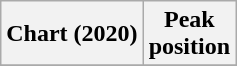<table class="wikitable sortable plainrowheaders" style="text-align:center">
<tr>
<th scope="col">Chart (2020)</th>
<th scope="col">Peak<br>position</th>
</tr>
<tr>
</tr>
</table>
